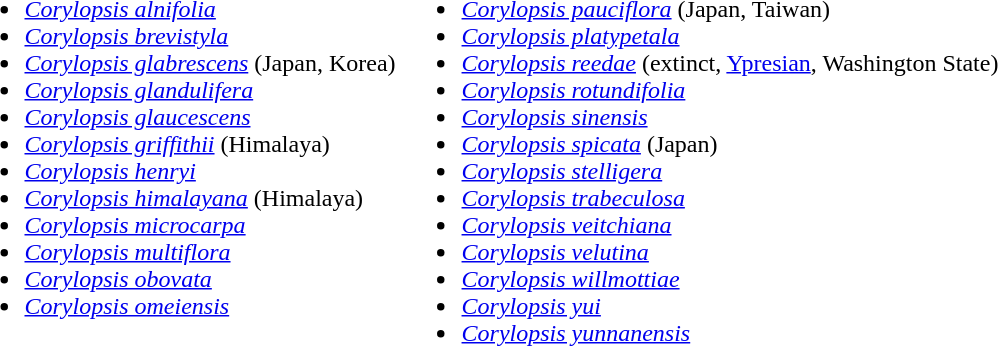<table>
<tr valign=top>
<td><br><ul><li><em><a href='#'>Corylopsis alnifolia</a></em></li><li><em><a href='#'>Corylopsis brevistyla</a></em></li><li><em><a href='#'>Corylopsis glabrescens</a></em> (Japan, Korea)</li><li><em><a href='#'>Corylopsis glandulifera</a></em></li><li><em><a href='#'>Corylopsis glaucescens</a></em></li><li><em><a href='#'>Corylopsis griffithii</a></em> (Himalaya)</li><li><em><a href='#'>Corylopsis henryi</a></em></li><li><em><a href='#'>Corylopsis himalayana</a></em> (Himalaya)</li><li><em><a href='#'>Corylopsis microcarpa</a></em></li><li><em><a href='#'>Corylopsis multiflora</a></em></li><li><em><a href='#'>Corylopsis obovata</a></em></li><li><em><a href='#'>Corylopsis omeiensis</a></em></li></ul></td>
<td><br><ul><li><em><a href='#'>Corylopsis pauciflora</a></em> (Japan, Taiwan)</li><li><em><a href='#'>Corylopsis platypetala</a></em></li><li><em><a href='#'>Corylopsis reedae</a></em> (extinct, <a href='#'>Ypresian</a>, Washington State)</li><li><em><a href='#'>Corylopsis rotundifolia</a></em></li><li><em><a href='#'>Corylopsis sinensis</a></em></li><li><em><a href='#'>Corylopsis spicata</a></em> (Japan)</li><li><em><a href='#'>Corylopsis stelligera</a></em></li><li><em><a href='#'>Corylopsis trabeculosa</a></em></li><li><em><a href='#'>Corylopsis veitchiana</a></em></li><li><em><a href='#'>Corylopsis velutina</a></em></li><li><em><a href='#'>Corylopsis willmottiae</a></em></li><li><em><a href='#'>Corylopsis yui</a></em></li><li><em><a href='#'>Corylopsis yunnanensis</a></em></li></ul></td>
</tr>
</table>
